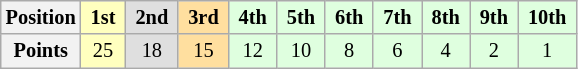<table class="wikitable" style="font-size:85%; text-align:center">
<tr>
<th>Position</th>
<td style="background:#ffffbf;"> <strong>1st</strong> </td>
<td style="background:#dfdfdf;"> <strong>2nd</strong> </td>
<td style="background:#ffdf9f;"> <strong>3rd</strong> </td>
<td style="background:#dfffdf;"> <strong>4th</strong> </td>
<td style="background:#dfffdf;"> <strong>5th</strong> </td>
<td style="background:#dfffdf;"> <strong>6th</strong> </td>
<td style="background:#dfffdf;"> <strong>7th</strong> </td>
<td style="background:#dfffdf;"> <strong>8th</strong> </td>
<td style="background:#dfffdf;"> <strong>9th</strong> </td>
<td style="background:#dfffdf;"> <strong>10th</strong> </td>
</tr>
<tr>
<th>Points</th>
<td style="background:#ffffbf;">25</td>
<td style="background:#dfdfdf;">18</td>
<td style="background:#ffdf9f;">15</td>
<td style="background:#dfffdf;">12</td>
<td style="background:#dfffdf;">10</td>
<td style="background:#dfffdf;">8</td>
<td style="background:#dfffdf;">6</td>
<td style="background:#dfffdf;">4</td>
<td style="background:#dfffdf;">2</td>
<td style="background:#dfffdf;">1</td>
</tr>
</table>
